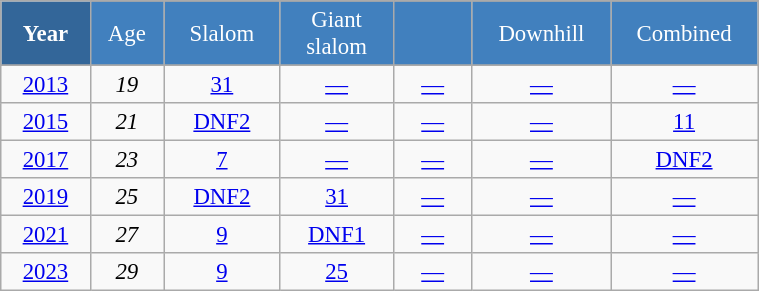<table class="wikitable" style="font-size:95%; text-align:center; border:grey solid 1px; border-collapse:collapse;" width="40%">
<tr style="background-color:#369; color:white;">
<td rowspan="2" colspan="1" width="4%"><strong>Year</strong></td>
</tr>
<tr style="background-color:#4180be; color:white;">
<td width="3%">Age</td>
<td width="5%">Slalom</td>
<td width="5%">Giant<br>slalom</td>
<td width="5%"></td>
<td width="5%">Downhill</td>
<td width="5%">Combined</td>
</tr>
<tr style="background-color:#8CB2D8; color:white;">
</tr>
<tr>
<td><a href='#'>2013</a></td>
<td><em>19</em></td>
<td><a href='#'>31</a></td>
<td><a href='#'>—</a></td>
<td><a href='#'>—</a></td>
<td><a href='#'>—</a></td>
<td><a href='#'>—</a></td>
</tr>
<tr>
<td><a href='#'>2015</a></td>
<td><em>21</em></td>
<td><a href='#'>DNF2</a></td>
<td><a href='#'>—</a></td>
<td><a href='#'>—</a></td>
<td><a href='#'>—</a></td>
<td><a href='#'>11</a></td>
</tr>
<tr>
<td><a href='#'>2017</a></td>
<td><em>23</em></td>
<td><a href='#'>7</a></td>
<td><a href='#'>—</a></td>
<td><a href='#'>—</a></td>
<td><a href='#'>—</a></td>
<td><a href='#'>DNF2</a></td>
</tr>
<tr>
<td><a href='#'>2019</a></td>
<td><em>25</em></td>
<td><a href='#'>DNF2</a></td>
<td><a href='#'>31</a></td>
<td><a href='#'>—</a></td>
<td><a href='#'>—</a></td>
<td><a href='#'>—</a></td>
</tr>
<tr>
<td><a href='#'>2021</a></td>
<td><em>27</em></td>
<td><a href='#'>9</a></td>
<td><a href='#'>DNF1</a></td>
<td><a href='#'>—</a></td>
<td><a href='#'>—</a></td>
<td><a href='#'>—</a></td>
</tr>
<tr>
<td><a href='#'>2023</a></td>
<td><em>29</em></td>
<td><a href='#'>9</a></td>
<td><a href='#'>25</a></td>
<td><a href='#'>—</a></td>
<td><a href='#'>—</a></td>
<td><a href='#'>—</a></td>
</tr>
</table>
